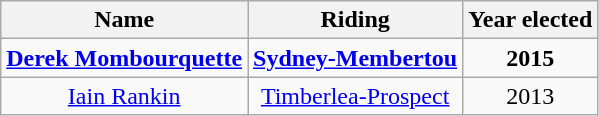<table class="wikitable sortable">
<tr>
<th>Name</th>
<th>Riding</th>
<th>Year elected</th>
</tr>
<tr align="center">
<td><strong><a href='#'>Derek Mombourquette</a></strong></td>
<td><strong><a href='#'>Sydney-Membertou</a></strong></td>
<td><strong>2015</strong></td>
</tr>
<tr align="center">
<td><a href='#'>Iain Rankin</a></td>
<td><a href='#'>Timberlea-Prospect</a></td>
<td>2013</td>
</tr>
</table>
